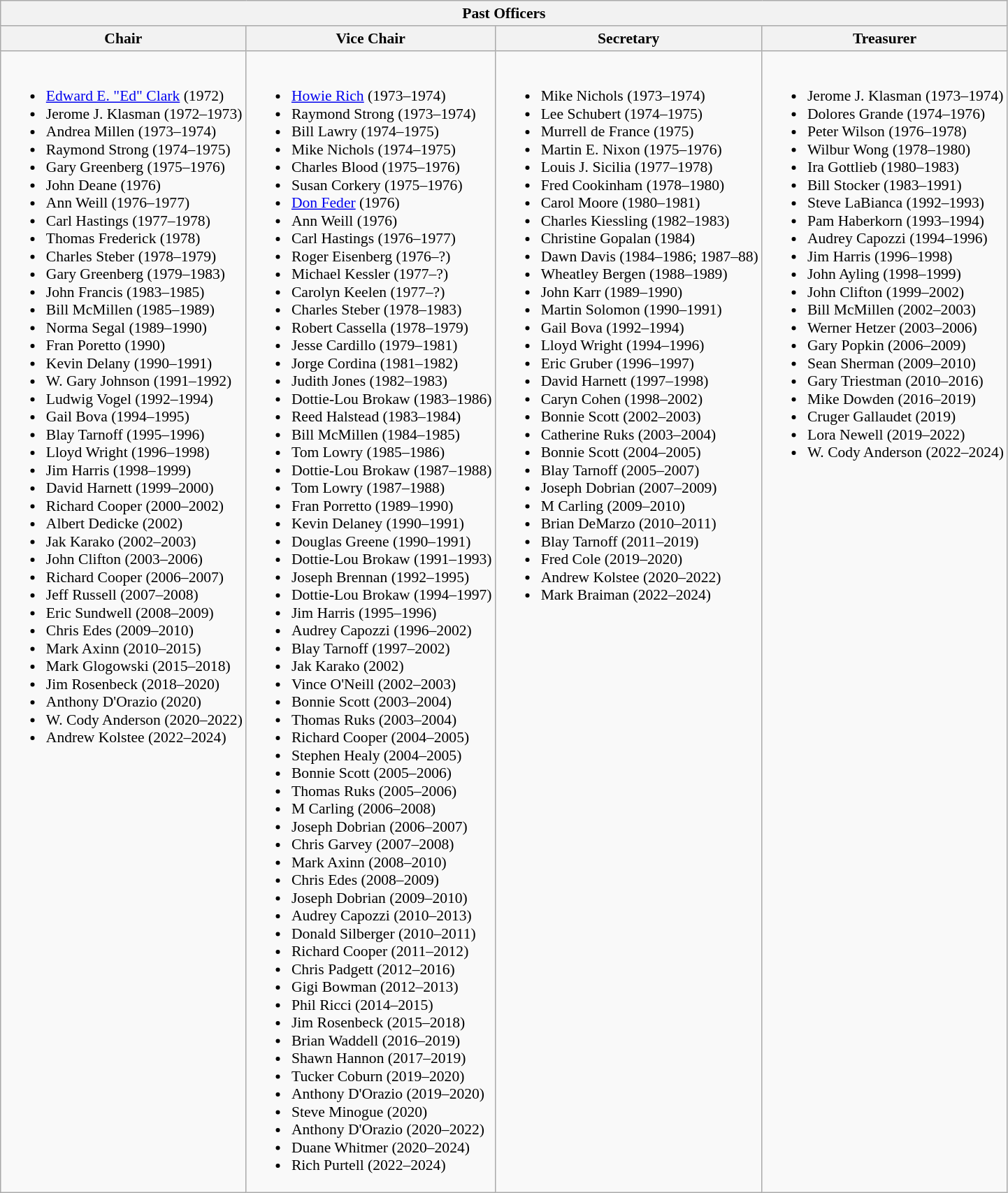<table class="wikitable collapsible collapsed" border="1" style="font-size: 90%;">
<tr>
<th colspan="4">Past Officers</th>
</tr>
<tr>
<th>Chair</th>
<th>Vice Chair</th>
<th>Secretary</th>
<th>Treasurer</th>
</tr>
<tr valign="top">
<td><br><ul><li><a href='#'>Edward E. "Ed" Clark</a> (1972)</li><li>Jerome J. Klasman (1972–1973)</li><li>Andrea Millen (1973–1974)</li><li>Raymond Strong (1974–1975)</li><li>Gary Greenberg (1975–1976)</li><li>John Deane (1976)</li><li>Ann Weill (1976–1977)</li><li>Carl Hastings (1977–1978)</li><li>Thomas Frederick (1978)</li><li>Charles Steber (1978–1979)</li><li>Gary Greenberg (1979–1983)</li><li>John Francis (1983–1985)</li><li>Bill McMillen (1985–1989)</li><li>Norma Segal (1989–1990)</li><li>Fran Poretto (1990)</li><li>Kevin Delany (1990–1991)</li><li>W. Gary Johnson (1991–1992)</li><li>Ludwig Vogel (1992–1994)</li><li>Gail Bova (1994–1995)</li><li>Blay Tarnoff (1995–1996)</li><li>Lloyd Wright (1996–1998)</li><li>Jim Harris (1998–1999)</li><li>David Harnett (1999–2000)</li><li>Richard Cooper (2000–2002)</li><li>Albert Dedicke (2002)</li><li>Jak Karako (2002–2003)</li><li>John Clifton (2003–2006)</li><li>Richard Cooper (2006–2007)</li><li>Jeff Russell (2007–2008)</li><li>Eric Sundwell (2008–2009)</li><li>Chris Edes (2009–2010)</li><li>Mark Axinn (2010–2015)</li><li>Mark Glogowski (2015–2018)</li><li>Jim Rosenbeck (2018–2020)</li><li>Anthony D'Orazio (2020)</li><li>W. Cody Anderson (2020–2022)</li><li>Andrew Kolstee (2022–2024)</li></ul></td>
<td><br><ul><li><a href='#'>Howie Rich</a> (1973–1974)</li><li>Raymond Strong (1973–1974)</li><li>Bill Lawry (1974–1975)</li><li>Mike Nichols (1974–1975)</li><li>Charles Blood (1975–1976)</li><li>Susan Corkery (1975–1976)</li><li><a href='#'>Don Feder</a> (1976)</li><li>Ann Weill (1976)</li><li>Carl Hastings (1976–1977)</li><li>Roger Eisenberg (1976–?)</li><li>Michael Kessler (1977–?)</li><li>Carolyn Keelen (1977–?)</li><li>Charles Steber (1978–1983)</li><li>Robert Cassella (1978–1979)</li><li>Jesse Cardillo (1979–1981)</li><li>Jorge Cordina (1981–1982)</li><li>Judith Jones (1982–1983)</li><li>Dottie-Lou Brokaw (1983–1986)</li><li>Reed Halstead (1983–1984)</li><li>Bill McMillen (1984–1985)</li><li>Tom Lowry (1985–1986)</li><li>Dottie-Lou Brokaw (1987–1988)</li><li>Tom Lowry (1987–1988)</li><li>Fran Porretto (1989–1990)</li><li>Kevin Delaney (1990–1991)</li><li>Douglas Greene (1990–1991)</li><li>Dottie-Lou Brokaw (1991–1993)</li><li>Joseph Brennan (1992–1995)</li><li>Dottie-Lou Brokaw (1994–1997)</li><li>Jim Harris (1995–1996)</li><li>Audrey Capozzi (1996–2002)</li><li>Blay Tarnoff (1997–2002)</li><li>Jak Karako (2002)</li><li>Vince O'Neill (2002–2003)</li><li>Bonnie Scott (2003–2004)</li><li>Thomas Ruks (2003–2004)</li><li>Richard Cooper (2004–2005)</li><li>Stephen Healy (2004–2005)</li><li>Bonnie Scott (2005–2006)</li><li>Thomas Ruks (2005–2006)</li><li>M Carling (2006–2008)</li><li>Joseph Dobrian (2006–2007)</li><li>Chris Garvey (2007–2008)</li><li>Mark Axinn (2008–2010)</li><li>Chris Edes (2008–2009)</li><li>Joseph Dobrian (2009–2010)</li><li>Audrey Capozzi (2010–2013)</li><li>Donald Silberger (2010–2011)</li><li>Richard Cooper (2011–2012)</li><li>Chris Padgett (2012–2016)</li><li>Gigi Bowman (2012–2013)</li><li>Phil Ricci (2014–2015)</li><li>Jim Rosenbeck (2015–2018)</li><li>Brian Waddell (2016–2019)</li><li>Shawn Hannon (2017–2019)</li><li>Tucker Coburn (2019–2020)</li><li>Anthony D'Orazio (2019–2020)</li><li>Steve Minogue (2020)</li><li>Anthony D'Orazio (2020–2022)</li><li>Duane Whitmer (2020–2024)</li><li>Rich Purtell (2022–2024)</li></ul></td>
<td><br><ul><li>Mike Nichols (1973–1974)</li><li>Lee Schubert (1974–1975)</li><li>Murrell de France (1975)</li><li>Martin E. Nixon (1975–1976)</li><li>Louis J. Sicilia (1977–1978)</li><li>Fred Cookinham (1978–1980)</li><li>Carol Moore (1980–1981)</li><li>Charles Kiessling (1982–1983)</li><li>Christine Gopalan (1984)</li><li>Dawn Davis (1984–1986; 1987–88)</li><li>Wheatley Bergen (1988–1989)</li><li>John Karr (1989–1990)</li><li>Martin Solomon (1990–1991)</li><li>Gail Bova (1992–1994)</li><li>Lloyd Wright (1994–1996)</li><li>Eric Gruber (1996–1997)</li><li>David Harnett (1997–1998)</li><li>Caryn Cohen (1998–2002)</li><li>Bonnie Scott (2002–2003)</li><li>Catherine Ruks (2003–2004)</li><li>Bonnie Scott (2004–2005)</li><li>Blay Tarnoff (2005–2007)</li><li>Joseph Dobrian (2007–2009)</li><li>M Carling (2009–2010)</li><li>Brian DeMarzo (2010–2011)</li><li>Blay Tarnoff (2011–2019)</li><li>Fred Cole (2019–2020)</li><li>Andrew Kolstee (2020–2022)</li><li>Mark Braiman (2022–2024)</li></ul></td>
<td><br><ul><li>Jerome J. Klasman (1973–1974)</li><li>Dolores Grande (1974–1976)</li><li>Peter Wilson (1976–1978)</li><li>Wilbur Wong (1978–1980)</li><li>Ira Gottlieb (1980–1983)</li><li>Bill Stocker (1983–1991)</li><li>Steve LaBianca (1992–1993)</li><li>Pam Haberkorn (1993–1994)</li><li>Audrey Capozzi (1994–1996)</li><li>Jim Harris (1996–1998)</li><li>John Ayling (1998–1999)</li><li>John Clifton (1999–2002)</li><li>Bill McMillen (2002–2003)</li><li>Werner Hetzer (2003–2006)</li><li>Gary Popkin (2006–2009)</li><li>Sean Sherman (2009–2010)</li><li>Gary Triestman (2010–2016)</li><li>Mike Dowden (2016–2019)</li><li>Cruger Gallaudet (2019)</li><li>Lora Newell (2019–2022)</li><li>W. Cody Anderson (2022–2024)</li></ul></td>
</tr>
</table>
